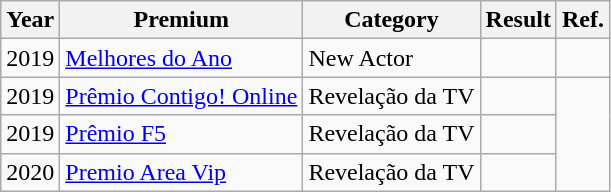<table class="wikitable">
<tr>
<th>Year</th>
<th>Premium</th>
<th>Category</th>
<th>Result</th>
<th>Ref.</th>
</tr>
<tr>
<td rowspan=1>2019</td>
<td><a href='#'>Melhores do Ano</a></td>
<td>New Actor</td>
<td></td>
<td></td>
</tr>
<tr>
<td rowspan=1>2019</td>
<td><a href='#'>Prêmio Contigo! Online</a></td>
<td>Revelação da TV</td>
<td></td>
</tr>
<tr>
<td rowspan=1>2019</td>
<td><a href='#'>Prêmio F5</a></td>
<td>Revelação da TV</td>
<td></td>
</tr>
<tr>
<td rowspan=1>2020</td>
<td><a href='#'>Premio Area Vip</a></td>
<td>Revelação da TV</td>
<td></td>
</tr>
</table>
